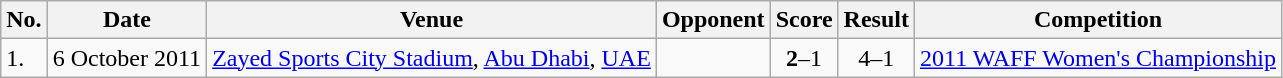<table class="wikitable">
<tr>
<th>No.</th>
<th>Date</th>
<th>Venue</th>
<th>Opponent</th>
<th>Score</th>
<th>Result</th>
<th>Competition</th>
</tr>
<tr>
<td>1.</td>
<td>6 October 2011</td>
<td><a href='#'>Zayed Sports City Stadium</a>, <a href='#'>Abu Dhabi</a>, <a href='#'>UAE</a></td>
<td></td>
<td align=center><strong>2</strong>–1</td>
<td align=center>4–1</td>
<td><a href='#'>2011 WAFF Women's Championship</a></td>
</tr>
</table>
